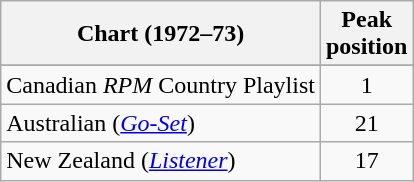<table class="wikitable sortable">
<tr>
<th align="left">Chart (1972–73)</th>
<th align="center">Peak<br>position</th>
</tr>
<tr>
</tr>
<tr>
<td align="left">Canadian <em>RPM</em> Country Playlist</td>
<td align="center">1</td>
</tr>
<tr>
<td align="left">Australian (<em><a href='#'>Go-Set</a></em>)</td>
<td align="center">21</td>
</tr>
<tr>
<td>New Zealand (<em><a href='#'>Listener</a></em>)</td>
<td style="text-align:center;">17</td>
</tr>
</table>
